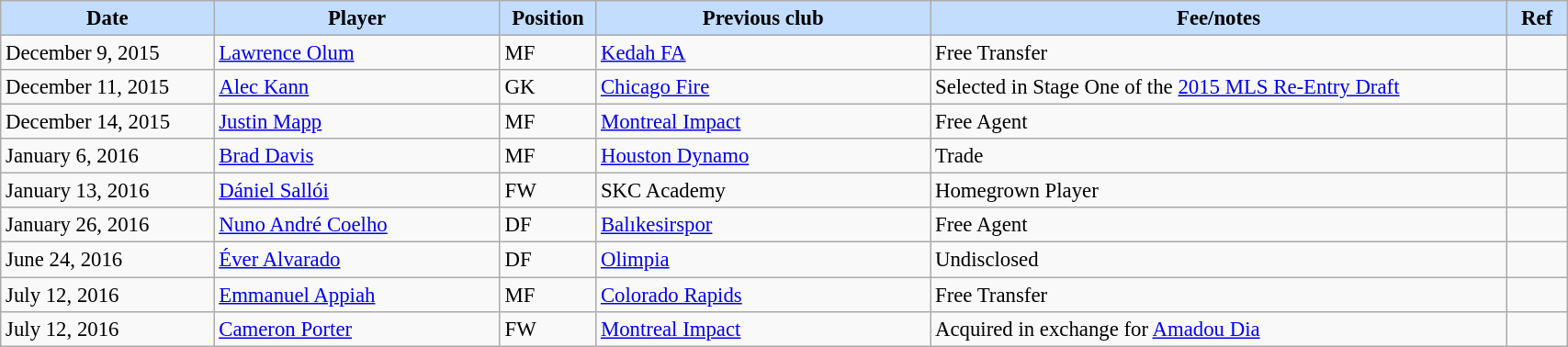<table class="wikitable sortable" style="width:90%; text-align:center; font-size:95%; text-align:left;">
<tr>
<th style="background:#c2ddff; width:125px;">Date</th>
<th style="background:#c2ddff; width:170px;">Player</th>
<th style="background:#c2ddff; width:50px;">Position</th>
<th style="background:#c2ddff; width:200px;">Previous club</th>
<th style="background:#c2ddff; width:350px;">Fee/notes</th>
<th style="background:#c2ddff; width:30px;">Ref</th>
</tr>
<tr>
<td>December 9, 2015</td>
<td> <a href='#'>Lawrence Olum</a></td>
<td>MF</td>
<td> <a href='#'>Kedah FA</a></td>
<td>Free Transfer</td>
<td></td>
</tr>
<tr>
<td>December 11, 2015</td>
<td> <a href='#'>Alec Kann</a></td>
<td>GK</td>
<td> <a href='#'>Chicago Fire</a></td>
<td>Selected in Stage One of the <a href='#'>2015 MLS Re-Entry Draft</a></td>
<td></td>
</tr>
<tr>
<td>December 14, 2015</td>
<td> <a href='#'>Justin Mapp</a></td>
<td>MF</td>
<td> <a href='#'>Montreal Impact</a></td>
<td>Free Agent</td>
<td></td>
</tr>
<tr>
<td>January 6, 2016</td>
<td> <a href='#'>Brad Davis</a></td>
<td>MF</td>
<td> <a href='#'>Houston Dynamo</a></td>
<td>Trade</td>
<td></td>
</tr>
<tr>
<td>January 13, 2016</td>
<td> <a href='#'>Dániel Sallói</a></td>
<td>FW</td>
<td> SKC Academy</td>
<td>Homegrown Player</td>
<td></td>
</tr>
<tr>
<td>January 26, 2016</td>
<td> <a href='#'>Nuno André Coelho</a></td>
<td>DF</td>
<td> <a href='#'>Balıkesirspor</a></td>
<td>Free Agent</td>
<td></td>
</tr>
<tr>
<td>June 24, 2016</td>
<td> <a href='#'>Éver Alvarado</a></td>
<td>DF</td>
<td> <a href='#'>Olimpia</a></td>
<td>Undisclosed</td>
<td></td>
</tr>
<tr>
<td>July 12, 2016</td>
<td> <a href='#'>Emmanuel Appiah</a></td>
<td>MF</td>
<td> <a href='#'>Colorado Rapids</a></td>
<td>Free Transfer</td>
<td></td>
</tr>
<tr>
<td>July 12, 2016</td>
<td> <a href='#'>Cameron Porter</a></td>
<td>FW</td>
<td> <a href='#'>Montreal Impact</a></td>
<td>Acquired in exchange for <a href='#'>Amadou Dia</a></td>
<td></td>
</tr>
</table>
